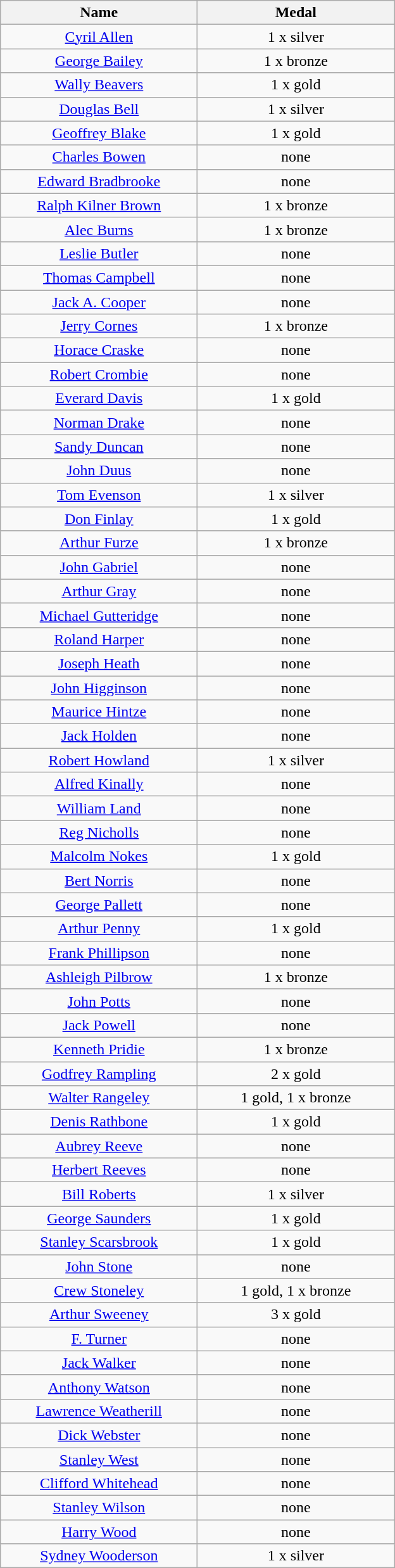<table class="wikitable" style="text-align: center">
<tr>
<th width=200>Name</th>
<th width=200>Medal</th>
</tr>
<tr>
<td><a href='#'>Cyril Allen</a></td>
<td>1 x silver</td>
</tr>
<tr>
<td><a href='#'>George Bailey</a></td>
<td>1 x bronze</td>
</tr>
<tr>
<td><a href='#'>Wally Beavers</a></td>
<td>1 x gold</td>
</tr>
<tr>
<td><a href='#'>Douglas Bell</a></td>
<td>1 x silver</td>
</tr>
<tr>
<td><a href='#'>Geoffrey Blake</a></td>
<td>1 x gold</td>
</tr>
<tr>
<td><a href='#'>Charles Bowen</a></td>
<td>none</td>
</tr>
<tr>
<td><a href='#'>Edward Bradbrooke</a></td>
<td>none</td>
</tr>
<tr>
<td><a href='#'>Ralph Kilner Brown</a></td>
<td>1 x bronze</td>
</tr>
<tr>
<td><a href='#'>Alec Burns</a></td>
<td>1 x bronze</td>
</tr>
<tr>
<td><a href='#'>Leslie Butler</a></td>
<td>none</td>
</tr>
<tr>
<td><a href='#'>Thomas Campbell</a></td>
<td>none</td>
</tr>
<tr>
<td><a href='#'>Jack A. Cooper</a></td>
<td>none</td>
</tr>
<tr>
<td><a href='#'>Jerry Cornes</a></td>
<td>1 x bronze</td>
</tr>
<tr>
<td><a href='#'>Horace Craske</a></td>
<td>none</td>
</tr>
<tr>
<td><a href='#'>Robert Crombie</a></td>
<td>none</td>
</tr>
<tr>
<td><a href='#'>Everard Davis</a></td>
<td>1 x gold</td>
</tr>
<tr>
<td><a href='#'>Norman Drake</a></td>
<td>none</td>
</tr>
<tr>
<td><a href='#'>Sandy Duncan</a></td>
<td>none</td>
</tr>
<tr>
<td><a href='#'>John Duus</a></td>
<td>none</td>
</tr>
<tr>
<td><a href='#'>Tom Evenson</a></td>
<td>1 x silver</td>
</tr>
<tr>
<td><a href='#'>Don Finlay</a></td>
<td>1 x gold</td>
</tr>
<tr>
<td><a href='#'>Arthur Furze</a></td>
<td>1 x bronze</td>
</tr>
<tr>
<td><a href='#'>John Gabriel</a></td>
<td>none</td>
</tr>
<tr>
<td><a href='#'>Arthur Gray</a></td>
<td>none</td>
</tr>
<tr>
<td><a href='#'>Michael Gutteridge</a></td>
<td>none</td>
</tr>
<tr>
<td><a href='#'>Roland Harper</a></td>
<td>none</td>
</tr>
<tr>
<td><a href='#'>Joseph Heath</a></td>
<td>none</td>
</tr>
<tr>
<td><a href='#'>John Higginson</a></td>
<td>none</td>
</tr>
<tr>
<td><a href='#'>Maurice Hintze</a></td>
<td>none</td>
</tr>
<tr>
<td><a href='#'>Jack Holden</a></td>
<td>none</td>
</tr>
<tr>
<td><a href='#'>Robert Howland</a></td>
<td>1 x silver</td>
</tr>
<tr>
<td><a href='#'>Alfred Kinally</a></td>
<td>none</td>
</tr>
<tr>
<td><a href='#'>William Land</a></td>
<td>none</td>
</tr>
<tr>
<td><a href='#'>Reg Nicholls</a></td>
<td>none</td>
</tr>
<tr>
<td><a href='#'>Malcolm Nokes</a></td>
<td>1 x gold</td>
</tr>
<tr>
<td><a href='#'>Bert Norris</a></td>
<td>none</td>
</tr>
<tr>
<td><a href='#'>George Pallett</a></td>
<td>none</td>
</tr>
<tr>
<td><a href='#'>Arthur Penny</a></td>
<td>1 x gold</td>
</tr>
<tr>
<td><a href='#'>Frank Phillipson</a></td>
<td>none</td>
</tr>
<tr>
<td><a href='#'>Ashleigh Pilbrow</a></td>
<td>1 x bronze</td>
</tr>
<tr>
<td><a href='#'>John Potts</a></td>
<td>none</td>
</tr>
<tr>
<td><a href='#'>Jack Powell</a></td>
<td>none</td>
</tr>
<tr>
<td><a href='#'>Kenneth Pridie</a></td>
<td>1 x bronze</td>
</tr>
<tr>
<td><a href='#'>Godfrey Rampling</a></td>
<td>2 x gold</td>
</tr>
<tr>
<td><a href='#'>Walter Rangeley</a></td>
<td>1 gold, 1 x bronze</td>
</tr>
<tr>
<td><a href='#'>Denis Rathbone</a></td>
<td>1 x gold</td>
</tr>
<tr>
<td><a href='#'>Aubrey Reeve</a></td>
<td>none</td>
</tr>
<tr>
<td><a href='#'>Herbert Reeves</a></td>
<td>none</td>
</tr>
<tr>
<td><a href='#'>Bill Roberts</a></td>
<td>1 x silver</td>
</tr>
<tr>
<td><a href='#'>George Saunders</a></td>
<td>1 x gold</td>
</tr>
<tr>
<td><a href='#'>Stanley Scarsbrook</a></td>
<td>1 x gold</td>
</tr>
<tr>
<td><a href='#'>John Stone</a></td>
<td>none</td>
</tr>
<tr>
<td><a href='#'>Crew Stoneley</a></td>
<td>1 gold, 1 x bronze</td>
</tr>
<tr>
<td><a href='#'>Arthur Sweeney</a></td>
<td>3 x gold</td>
</tr>
<tr>
<td><a href='#'>F. Turner</a></td>
<td>none</td>
</tr>
<tr>
<td><a href='#'>Jack Walker</a></td>
<td>none</td>
</tr>
<tr>
<td><a href='#'>Anthony Watson</a></td>
<td>none</td>
</tr>
<tr>
<td><a href='#'>Lawrence Weatherill</a></td>
<td>none</td>
</tr>
<tr>
<td><a href='#'>Dick Webster</a></td>
<td>none</td>
</tr>
<tr>
<td><a href='#'>Stanley West</a></td>
<td>none</td>
</tr>
<tr>
<td><a href='#'>Clifford Whitehead</a></td>
<td>none</td>
</tr>
<tr>
<td><a href='#'>Stanley Wilson</a></td>
<td>none</td>
</tr>
<tr>
<td><a href='#'>Harry Wood</a></td>
<td>none</td>
</tr>
<tr>
<td><a href='#'>Sydney Wooderson</a></td>
<td>1 x silver</td>
</tr>
</table>
